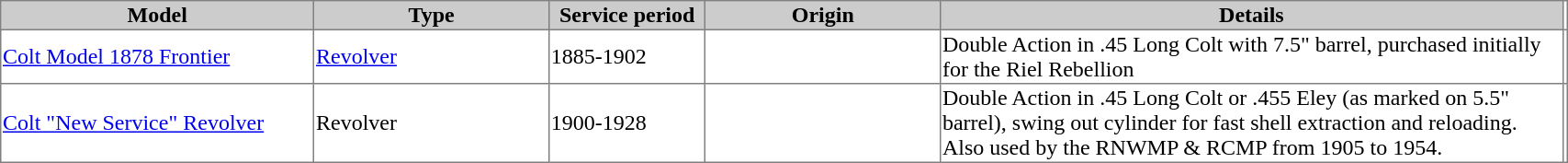<table border="1" width="90%" style="border-collapse: collapse;">
<tr bgcolor=cccccc>
<th width="20%">Model</th>
<th width="15%">Type</th>
<th width="10%">Service period</th>
<th width="15%">Origin</th>
<th>Details</th>
</tr>
<tr>
<td><a href='#'>Colt Model 1878 Frontier</a></td>
<td><a href='#'>Revolver</a></td>
<td>1885-1902</td>
<td></td>
<td>Double Action in .45 Long Colt with 7.5" barrel, purchased initially for the Riel Rebellion </td>
<td></td>
</tr>
<tr>
<td><a href='#'>Colt "New Service" Revolver</a></td>
<td>Revolver</td>
<td>1900-1928</td>
<td></td>
<td>Double Action in .45 Long Colt    or .455 Eley (as marked on 5.5" barrel), swing out cylinder for fast shell extraction and reloading. Also used by the RNWMP & RCMP from 1905 to 1954.</td>
</tr>
</table>
